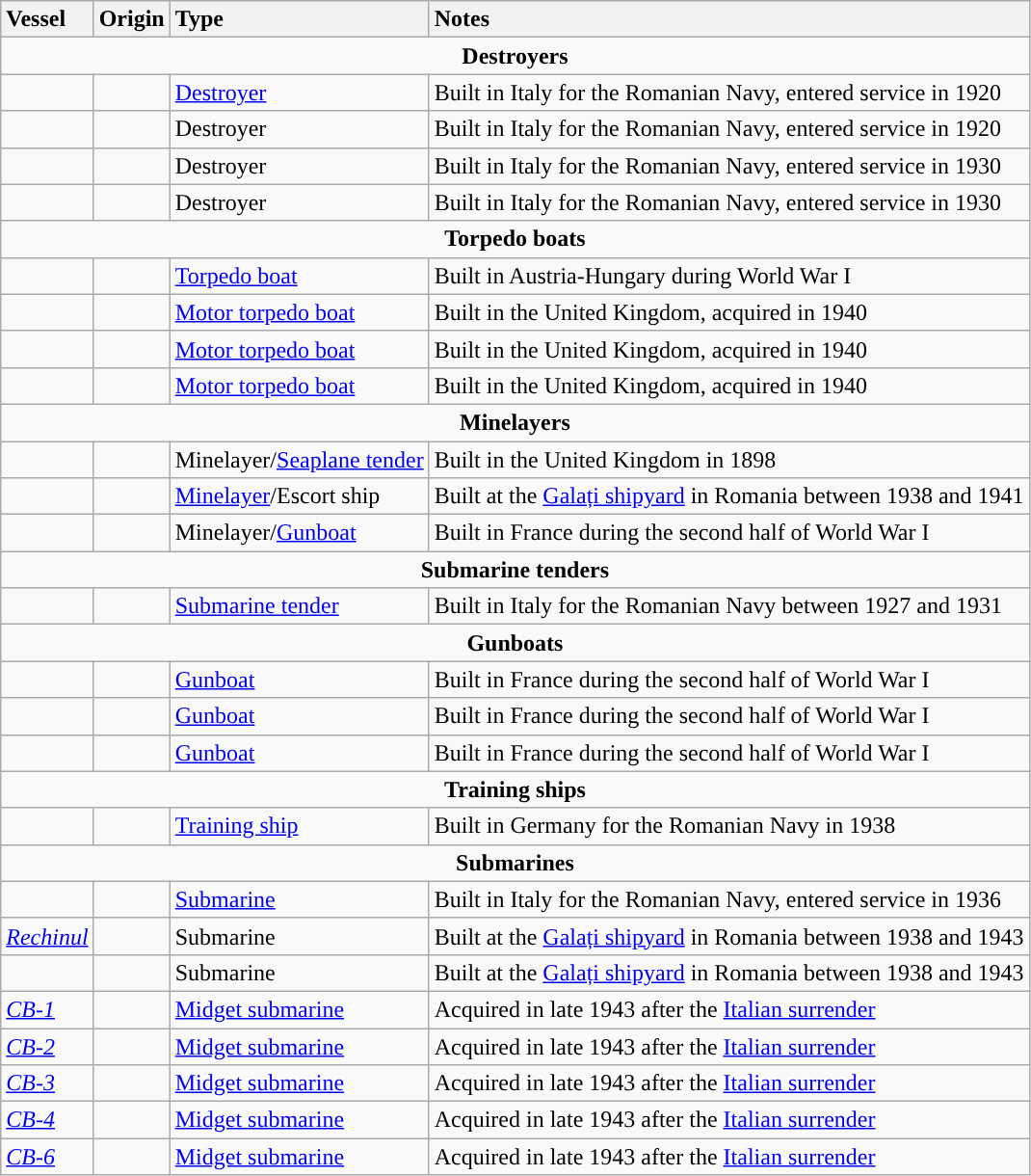<table role="presentation" class="wikitable">
<tr>
<th style="text-align: left;">Vessel</th>
<th style="text-align: left;">Origin</th>
<th style="text-align: left;">Type</th>
<th style="text-align: left;">Notes</th>
</tr>
<tr>
<th colspan="6" style="background:#f9f9f9;">Destroyers</th>
</tr>
<tr>
<td></td>
<td></td>
<td><a href='#'>Destroyer</a></td>
<td>Built in Italy for the Romanian Navy, entered service in 1920</td>
</tr>
<tr>
<td></td>
<td></td>
<td>Destroyer</td>
<td>Built in Italy for the Romanian Navy, entered service in 1920</td>
</tr>
<tr>
<td></td>
<td></td>
<td>Destroyer</td>
<td>Built in Italy for the Romanian Navy, entered service in 1930</td>
</tr>
<tr>
<td></td>
<td></td>
<td>Destroyer</td>
<td>Built in Italy for the Romanian Navy, entered service in 1930</td>
</tr>
<tr>
<th colspan="6" style="background:#f9f9f9;">Torpedo boats</th>
</tr>
<tr>
<td></td>
<td></td>
<td><a href='#'>Torpedo boat</a></td>
<td>Built in Austria-Hungary during World War I</td>
</tr>
<tr>
<td></td>
<td></td>
<td><a href='#'>Motor torpedo boat</a></td>
<td>Built in the United Kingdom, acquired in 1940</td>
</tr>
<tr>
<td></td>
<td></td>
<td><a href='#'>Motor torpedo boat</a></td>
<td>Built in the United Kingdom, acquired in 1940</td>
</tr>
<tr>
<td></td>
<td></td>
<td><a href='#'>Motor torpedo boat</a></td>
<td>Built in the United Kingdom, acquired in 1940</td>
</tr>
<tr>
<th colspan="6" style="background:#f9f9f9;">Minelayers</th>
</tr>
<tr>
<td></td>
<td></td>
<td>Minelayer/<a href='#'>Seaplane tender</a></td>
<td>Built in the United Kingdom in 1898</td>
</tr>
<tr>
<td></td>
<td></td>
<td><a href='#'>Minelayer</a>/Escort ship</td>
<td>Built at the <a href='#'>Galați shipyard</a> in Romania between 1938 and 1941</td>
</tr>
<tr>
<td></td>
<td></td>
<td>Minelayer/<a href='#'>Gunboat</a></td>
<td>Built in France during the second half of World War I</td>
</tr>
<tr>
<th colspan="6" style="background:#f9f9f9;">Submarine tenders</th>
</tr>
<tr>
<td></td>
<td></td>
<td><a href='#'>Submarine tender</a></td>
<td>Built in Italy for the Romanian Navy between 1927 and 1931</td>
</tr>
<tr>
<th colspan="6" style="background:#f9f9f9;">Gunboats</th>
</tr>
<tr>
<td></td>
<td></td>
<td><a href='#'>Gunboat</a></td>
<td>Built in France during the second half of World War I</td>
</tr>
<tr>
<td></td>
<td></td>
<td><a href='#'>Gunboat</a></td>
<td>Built in France during the second half of World War I</td>
</tr>
<tr>
<td></td>
<td></td>
<td><a href='#'>Gunboat</a></td>
<td>Built in France during the second half of World War I</td>
</tr>
<tr>
<th colspan="6" style="background:#f9f9f9;">Training ships</th>
</tr>
<tr>
<td></td>
<td></td>
<td><a href='#'>Training ship</a></td>
<td>Built in Germany for the Romanian Navy in 1938</td>
</tr>
<tr>
<th colspan="6" style="background:#f9f9f9;">Submarines</th>
</tr>
<tr>
<td></td>
<td></td>
<td><a href='#'>Submarine</a></td>
<td>Built in Italy for the Romanian Navy, entered service in 1936</td>
</tr>
<tr>
<td><a href='#'><em>Rechinul</em></a></td>
<td></td>
<td>Submarine</td>
<td>Built at the <a href='#'>Galați shipyard</a> in Romania between 1938 and 1943</td>
</tr>
<tr>
<td></td>
<td></td>
<td>Submarine</td>
<td>Built at the <a href='#'>Galați shipyard</a> in Romania between 1938 and 1943</td>
</tr>
<tr>
<td><em><a href='#'>CB-1</a></em></td>
<td></td>
<td><a href='#'>Midget submarine</a></td>
<td>Acquired in late 1943 after the <a href='#'>Italian surrender</a></td>
</tr>
<tr>
<td><em><a href='#'>CB-2</a></em></td>
<td></td>
<td><a href='#'>Midget submarine</a></td>
<td>Acquired in late 1943 after the <a href='#'>Italian surrender</a></td>
</tr>
<tr>
<td><em><a href='#'>CB-3</a></em></td>
<td></td>
<td><a href='#'>Midget submarine</a></td>
<td>Acquired in late 1943 after the <a href='#'>Italian surrender</a></td>
</tr>
<tr>
<td><em><a href='#'>CB-4</a></em></td>
<td></td>
<td><a href='#'>Midget submarine</a></td>
<td>Acquired in late 1943 after the <a href='#'>Italian surrender</a></td>
</tr>
<tr>
<td><em><a href='#'>CB-6</a></em></td>
<td></td>
<td><a href='#'>Midget submarine</a></td>
<td>Acquired in late 1943 after the <a href='#'>Italian surrender</a></td>
</tr>
</table>
